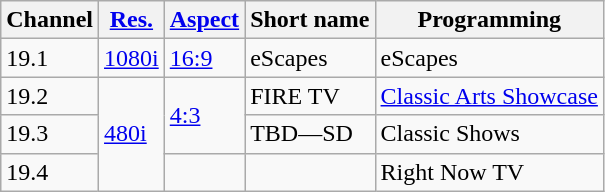<table class="wikitable">
<tr>
<th scope = "col">Channel</th>
<th scope = "col"><a href='#'>Res.</a></th>
<th scope = "col"><a href='#'>Aspect</a></th>
<th scope = "col">Short name</th>
<th scope = "col">Programming</th>
</tr>
<tr>
<td>19.1</td>
<td><a href='#'>1080i</a></td>
<td><a href='#'>16:9</a></td>
<td>eScapes</td>
<td>eScapes</td>
</tr>
<tr>
<td>19.2</td>
<td rowspan=3><a href='#'>480i</a></td>
<td rowspan=2><a href='#'>4:3</a></td>
<td>FIRE TV</td>
<td><a href='#'>Classic Arts Showcase</a></td>
</tr>
<tr>
<td>19.3</td>
<td>TBD—SD</td>
<td>Classic Shows</td>
</tr>
<tr>
<td>19.4</td>
<td></td>
<td></td>
<td>Right Now TV</td>
</tr>
</table>
